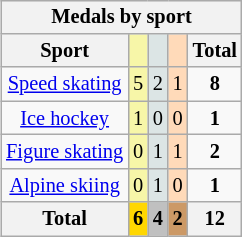<table class=wikitable style=font-size:85%;float:right;text-align:center>
<tr>
<th colspan=5>Medals by sport</th>
</tr>
<tr>
<th>Sport</th>
<td bgcolor=F7F6A8></td>
<td bgcolor=DCE5E5></td>
<td bgcolor=FFDAB9></td>
<th>Total</th>
</tr>
<tr>
<td><a href='#'>Speed skating</a></td>
<td bgcolor=F7F6A8>5</td>
<td bgcolor=DCE5E5>2</td>
<td bgcolor=FFDAB9>1</td>
<td><strong>8</strong></td>
</tr>
<tr>
<td><a href='#'>Ice hockey</a></td>
<td bgcolor=F7F6A8>1</td>
<td bgcolor=DCE5E5>0</td>
<td bgcolor=FFDAB9>0</td>
<td><strong>1</strong></td>
</tr>
<tr>
<td><a href='#'>Figure skating</a></td>
<td bgcolor=F7F6A8>0</td>
<td bgcolor=DCE5E5>1</td>
<td bgcolor=FFDAB9>1</td>
<td><strong>2</strong></td>
</tr>
<tr>
<td><a href='#'>Alpine skiing</a></td>
<td bgcolor=F7F6A8>0</td>
<td bgcolor=DCE5E5>1</td>
<td bgcolor=FFDAB9>0</td>
<td><strong>1</strong></td>
</tr>
<tr>
<th>Total</th>
<th style=background:gold>6</th>
<th style=background:silver>4</th>
<th style=background:#c96>2</th>
<th>12</th>
</tr>
</table>
